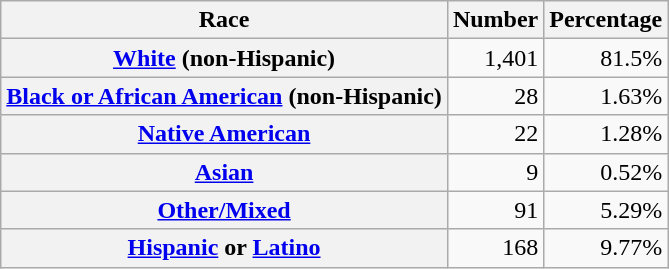<table class="wikitable" style="text-align:right">
<tr>
<th scope="col">Race</th>
<th scope="col">Number</th>
<th scope="col">Percentage</th>
</tr>
<tr>
<th scope="row"><a href='#'>White</a> (non-Hispanic)</th>
<td>1,401</td>
<td>81.5%</td>
</tr>
<tr>
<th scope="row"><a href='#'>Black or African American</a> (non-Hispanic)</th>
<td>28</td>
<td>1.63%</td>
</tr>
<tr>
<th scope="row"><a href='#'>Native American</a></th>
<td>22</td>
<td>1.28%</td>
</tr>
<tr>
<th scope="row"><a href='#'>Asian</a></th>
<td>9</td>
<td>0.52%</td>
</tr>
<tr>
<th scope="row"><a href='#'>Other/Mixed</a></th>
<td>91</td>
<td>5.29%</td>
</tr>
<tr>
<th scope="row"><a href='#'>Hispanic</a> or <a href='#'>Latino</a></th>
<td>168</td>
<td>9.77%</td>
</tr>
</table>
